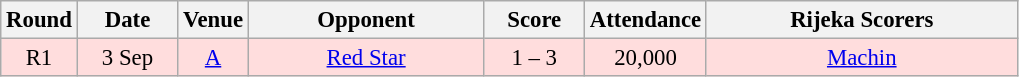<table class="wikitable sortable" style="text-align: center; font-size:95%;">
<tr>
<th width="30">Round</th>
<th width="60">Date</th>
<th width="20">Venue</th>
<th width="150">Opponent</th>
<th width="60">Score</th>
<th width="60">Attendance</th>
<th width="200">Rijeka Scorers</th>
</tr>
<tr bgcolor="#ffdddd">
<td>R1</td>
<td>3 Sep</td>
<td><a href='#'>A</a></td>
<td><a href='#'>Red Star</a></td>
<td>1 – 3</td>
<td>20,000</td>
<td><a href='#'>Machin</a></td>
</tr>
</table>
